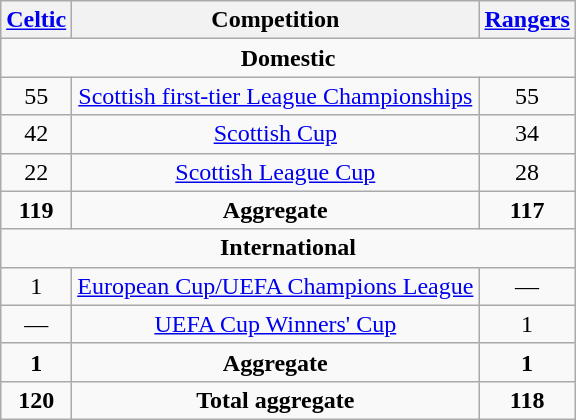<table class="wikitable sortable"  style="width:auto; margin:auto;">
<tr>
<th><a href='#'>Celtic</a></th>
<th>Competition</th>
<th><a href='#'>Rangers</a></th>
</tr>
<tr style="text-align:center;">
<td colspan="4"><strong>Domestic</strong></td>
</tr>
<tr style="text-align:center;">
<td>55</td>
<td><a href='#'>Scottish first-tier League Championships</a></td>
<td>55</td>
</tr>
<tr style="text-align:center;">
<td>42</td>
<td><a href='#'>Scottish Cup</a></td>
<td>34</td>
</tr>
<tr style="text-align:center;">
<td>22</td>
<td><a href='#'>Scottish League Cup</a></td>
<td>28</td>
</tr>
<tr align="center">
<td><strong>119</strong></td>
<td><strong>Aggregate</strong></td>
<td><strong>117</strong></td>
</tr>
<tr style="text-align:center;">
<td colspan="4"><strong>International</strong></td>
</tr>
<tr style="text-align:center;">
<td>1</td>
<td><a href='#'>European Cup/UEFA Champions League</a></td>
<td>—</td>
</tr>
<tr style="text-align:center;">
<td>—</td>
<td><a href='#'>UEFA Cup Winners' Cup</a></td>
<td>1</td>
</tr>
<tr align="center">
<td><strong>1</strong></td>
<td><strong>Aggregate</strong></td>
<td><strong>1</strong></td>
</tr>
<tr align="center">
<td><strong>120</strong></td>
<td><strong>Total aggregate</strong></td>
<td><strong>118</strong></td>
</tr>
</table>
